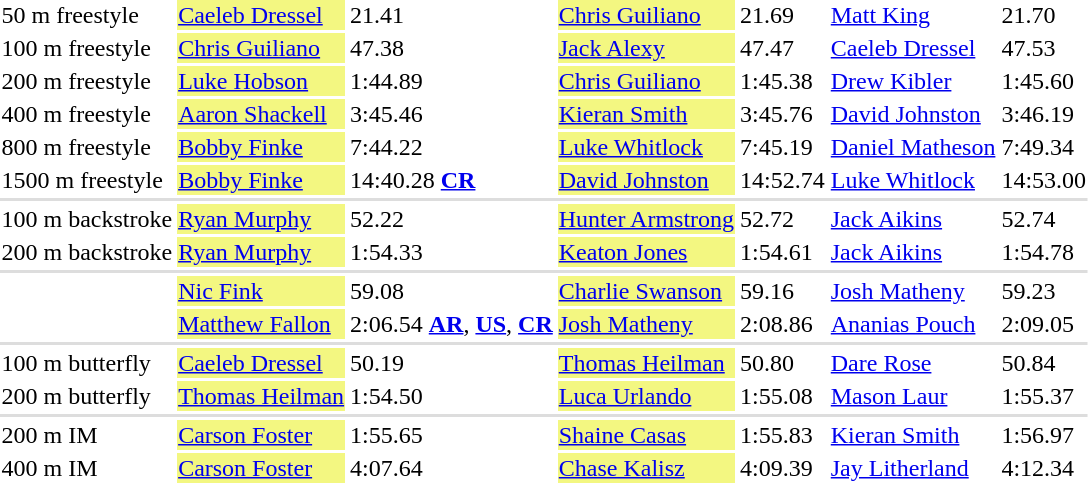<table>
<tr valign="top">
<td>50 m freestyle</td>
<td bgcolor=F3F781><a href='#'>Caeleb Dressel</a></td>
<td>21.41</td>
<td bgcolor=F3F781><a href='#'>Chris Guiliano</a></td>
<td>21.69</td>
<td><a href='#'>Matt King</a></td>
<td>21.70</td>
</tr>
<tr valign="top">
<td>100 m freestyle</td>
<td bgcolor=F3F781><a href='#'>Chris Guiliano</a></td>
<td>47.38</td>
<td bgcolor=F3F781><a href='#'>Jack Alexy</a></td>
<td>47.47</td>
<td><a href='#'>Caeleb Dressel</a></td>
<td>47.53</td>
</tr>
<tr valign="top">
<td>200 m freestyle</td>
<td bgcolor=F3F781><a href='#'>Luke Hobson</a></td>
<td>1:44.89</td>
<td bgcolor=F3F781><a href='#'>Chris Guiliano</a></td>
<td>1:45.38</td>
<td><a href='#'>Drew Kibler</a></td>
<td>1:45.60</td>
</tr>
<tr valign="top">
<td>400 m freestyle</td>
<td bgcolor=F3F781><a href='#'>Aaron Shackell</a></td>
<td>3:45.46</td>
<td bgcolor=F3F781><a href='#'>Kieran Smith</a></td>
<td>3:45.76</td>
<td><a href='#'>David Johnston</a></td>
<td>3:46.19</td>
</tr>
<tr valign="top">
<td>800 m freestyle</td>
<td bgcolor=F3F781><a href='#'>Bobby Finke</a></td>
<td>7:44.22</td>
<td bgcolor=F3F781><a href='#'>Luke Whitlock</a></td>
<td>7:45.19</td>
<td><a href='#'>Daniel Matheson</a></td>
<td>7:49.34</td>
</tr>
<tr valign="top">
<td>1500 m freestyle</td>
<td bgcolor=F3F781><a href='#'>Bobby Finke</a></td>
<td>14:40.28 <strong><a href='#'>CR</a></strong></td>
<td bgcolor=F3F781><a href='#'>David Johnston</a></td>
<td>14:52.74</td>
<td><a href='#'>Luke Whitlock</a></td>
<td>14:53.00</td>
</tr>
<tr bgcolor=#DDDDDD>
<td colspan=7></td>
</tr>
<tr valign="top">
<td>100 m backstroke</td>
<td bgcolor=F3F781><a href='#'>Ryan Murphy</a></td>
<td>52.22</td>
<td bgcolor=F3F781><a href='#'>Hunter Armstrong</a></td>
<td>52.72</td>
<td><a href='#'>Jack Aikins</a></td>
<td>52.74</td>
</tr>
<tr valign="top">
<td>200 m backstroke</td>
<td bgcolor=F3F781><a href='#'>Ryan Murphy</a></td>
<td>1:54.33</td>
<td bgcolor=F3F781><a href='#'>Keaton Jones</a></td>
<td>1:54.61</td>
<td><a href='#'>Jack Aikins</a></td>
<td>1:54.78</td>
</tr>
<tr bgcolor=#DDDDDD>
<td colspan=7></td>
</tr>
<tr valign="top">
<td></td>
<td bgcolor=F3F781><a href='#'>Nic Fink</a></td>
<td>59.08</td>
<td bgcolor=F3F781><a href='#'>Charlie Swanson</a></td>
<td>59.16</td>
<td><a href='#'>Josh Matheny</a></td>
<td>59.23</td>
</tr>
<tr valign="top">
<td></td>
<td bgcolor=F3F781><a href='#'>Matthew Fallon</a></td>
<td>2:06.54 <strong><a href='#'>AR</a></strong>, <strong><a href='#'>US</a></strong>, <strong><a href='#'>CR</a></strong></td>
<td bgcolor=F3F781><a href='#'>Josh Matheny</a></td>
<td>2:08.86</td>
<td><a href='#'>Ananias Pouch</a></td>
<td>2:09.05</td>
</tr>
<tr bgcolor=#DDDDDD>
<td colspan=7></td>
</tr>
<tr valign="top">
<td>100 m butterfly</td>
<td bgcolor=F3F781><a href='#'>Caeleb Dressel</a></td>
<td>50.19</td>
<td bgcolor=F3F781><a href='#'>Thomas Heilman</a></td>
<td>50.80</td>
<td><a href='#'>Dare Rose</a></td>
<td>50.84</td>
</tr>
<tr valign="top">
<td>200 m butterfly</td>
<td bgcolor=F3F781><a href='#'>Thomas Heilman</a></td>
<td>1:54.50</td>
<td bgcolor=F3F781><a href='#'>Luca Urlando</a></td>
<td>1:55.08</td>
<td><a href='#'>Mason Laur</a></td>
<td>1:55.37</td>
</tr>
<tr bgcolor=#DDDDDD>
<td colspan=7></td>
</tr>
<tr valign="top">
<td>200 m IM</td>
<td bgcolor=F3F781><a href='#'>Carson Foster</a></td>
<td>1:55.65</td>
<td bgcolor=F3F781><a href='#'>Shaine Casas</a></td>
<td>1:55.83</td>
<td><a href='#'>Kieran Smith</a></td>
<td>1:56.97</td>
</tr>
<tr valign="top">
<td>400 m IM</td>
<td bgcolor=F3F781><a href='#'>Carson Foster</a></td>
<td>4:07.64</td>
<td bgcolor=F3F781><a href='#'>Chase Kalisz</a></td>
<td>4:09.39</td>
<td><a href='#'>Jay Litherland</a></td>
<td>4:12.34</td>
</tr>
</table>
